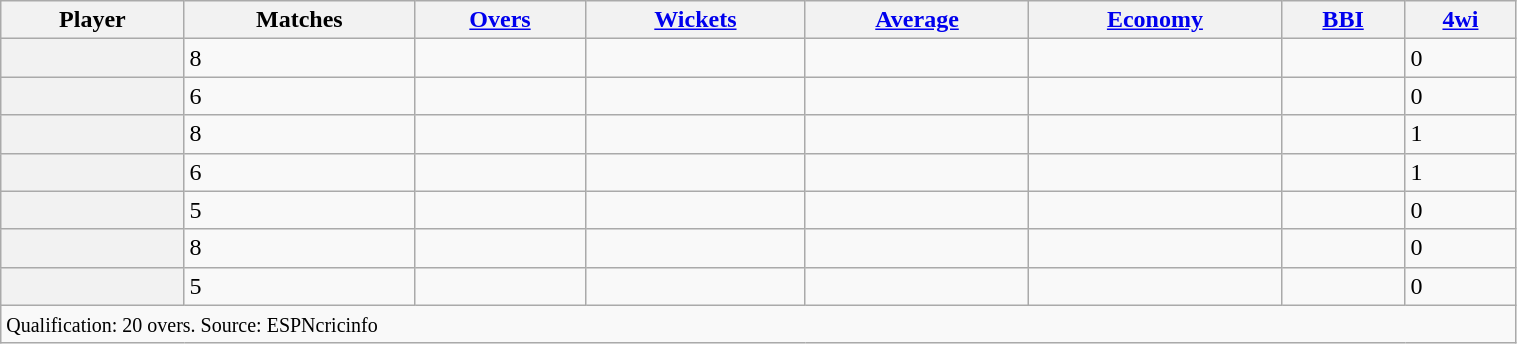<table class="wikitable sortable plainrowheaders" style="width:80%;">
<tr>
<th scope="col">Player</th>
<th scope="col">Matches</th>
<th scope="col"><a href='#'>Overs</a></th>
<th scope="col"><a href='#'>Wickets</a></th>
<th scope="col"><a href='#'>Average</a></th>
<th scope="col"><a href='#'>Economy</a></th>
<th scope="col"><a href='#'>BBI</a></th>
<th scope="col"><a href='#'>4wi</a></th>
</tr>
<tr>
<th scope="row"></th>
<td>8</td>
<td></td>
<td></td>
<td></td>
<td></td>
<td></td>
<td>0</td>
</tr>
<tr>
<th scope="row"></th>
<td>6</td>
<td></td>
<td></td>
<td></td>
<td></td>
<td></td>
<td>0</td>
</tr>
<tr>
<th scope="row"></th>
<td>8</td>
<td></td>
<td></td>
<td></td>
<td></td>
<td></td>
<td>1</td>
</tr>
<tr>
<th scope="row"></th>
<td>6</td>
<td></td>
<td></td>
<td></td>
<td></td>
<td></td>
<td>1</td>
</tr>
<tr>
<th scope="row"></th>
<td>5</td>
<td></td>
<td></td>
<td></td>
<td></td>
<td></td>
<td>0</td>
</tr>
<tr>
<th scope="row"></th>
<td>8</td>
<td></td>
<td></td>
<td></td>
<td></td>
<td></td>
<td>0</td>
</tr>
<tr>
<th scope="row"></th>
<td>5</td>
<td></td>
<td></td>
<td></td>
<td></td>
<td></td>
<td>0</td>
</tr>
<tr class="sortbottom">
<td colspan="8"><small>Qualification: 20 overs. Source: ESPNcricinfo</small></td>
</tr>
</table>
